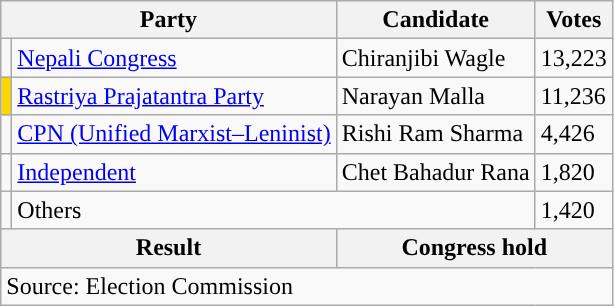<table class="wikitable">
<tr>
<th colspan="2">Party</th>
<th>Candidate</th>
<th>Votes</th>
</tr>
<tr>
<td style="background-color:"></td>
<td><a href='#'>Nepali Congress</a></td>
<td>Chiranjibi Wagle</td>
<td>13,223</td>
</tr>
<tr>
<td style="background-color:gold"></td>
<td><a href='#'>Rastriya Prajatantra Party</a></td>
<td>Narayan Malla</td>
<td>11,236</td>
</tr>
<tr>
<td style="background-color:"></td>
<td><a href='#'>CPN (Unified Marxist–Leninist)</a></td>
<td>Rishi Ram Sharma</td>
<td>4,426</td>
</tr>
<tr>
<td style="background-color:"></td>
<td><a href='#'>Independent</a></td>
<td>Chet Bahadur Rana</td>
<td>1,820</td>
</tr>
<tr>
<td></td>
<td colspan="2">Others</td>
<td>1,420</td>
</tr>
<tr>
<th colspan="2">Result</th>
<th colspan="2">Congress hold</th>
</tr>
<tr>
<td colspan="4">Source: Election Commission</td>
</tr>
</table>
